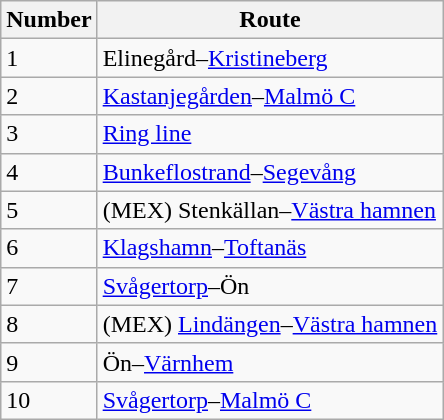<table class="wikitable">
<tr>
<th>Number</th>
<th>Route</th>
</tr>
<tr>
<td>1</td>
<td>Elinegård–<a href='#'>Kristineberg</a></td>
</tr>
<tr>
<td>2</td>
<td><a href='#'>Kastanjegården</a>–<a href='#'>Malmö C</a></td>
</tr>
<tr>
<td>3</td>
<td><a href='#'>Ring line</a></td>
</tr>
<tr>
<td>4</td>
<td><a href='#'>Bunkeflostrand</a>–<a href='#'>Segevång</a></td>
</tr>
<tr>
<td>5</td>
<td>(MEX) Stenkällan–<a href='#'>Västra hamnen</a></td>
</tr>
<tr>
<td>6</td>
<td><a href='#'>Klagshamn</a>–<a href='#'>Toftanäs</a></td>
</tr>
<tr>
<td>7</td>
<td><a href='#'>Svågertorp</a>–Ön</td>
</tr>
<tr>
<td>8</td>
<td>(MEX) <a href='#'>Lindängen</a>–<a href='#'>Västra hamnen</a></td>
</tr>
<tr>
<td>9</td>
<td>Ön–<a href='#'>Värnhem</a></td>
</tr>
<tr>
<td>10</td>
<td><a href='#'>Svågertorp</a>–<a href='#'>Malmö C</a></td>
</tr>
</table>
